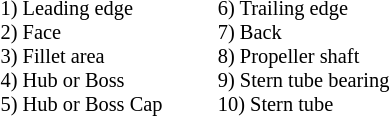<table class="toccolours" style="float:right; width:300px; margin-left: 1em; margin-bottom: 1em; font-size: 85%;">
<tr>
<td colspan="2"></td>
</tr>
<tr>
<td><br>1) Leading edge<br>
2) Face<br>
3) Fillet area<br>
4) Hub or Boss<br>
5) Hub or Boss Cap</td>
<td><br>6) Trailing edge<br>
7) Back<br>
8) Propeller shaft<br>
9) Stern tube bearing<br>
10) Stern tube</td>
</tr>
</table>
